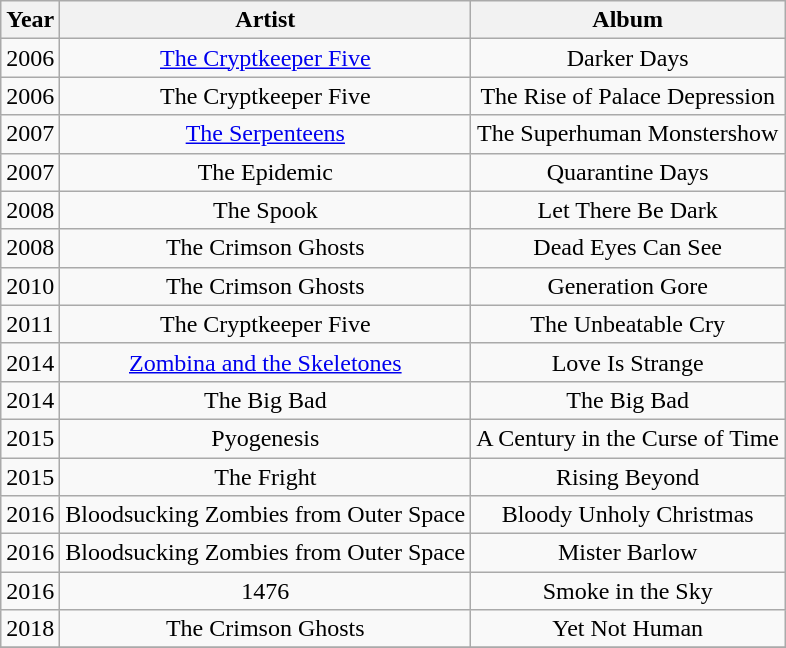<table class="wikitable plainrowheaders" border="1">
<tr>
<th scope="col">Year</th>
<th scope="col">Artist</th>
<th scope="col">Album</th>
</tr>
<tr>
<td ! scope="row">2006</td>
<td style="text-align:center;"><a href='#'>The Cryptkeeper Five</a></td>
<td style="text-align:center;">Darker Days</td>
</tr>
<tr>
<td ! scope="row">2006</td>
<td style="text-align:center;">The Cryptkeeper Five</td>
<td style="text-align:center;">The Rise of Palace Depression</td>
</tr>
<tr>
<td ! scope="row">2007</td>
<td style="text-align:center;"><a href='#'>The Serpenteens</a></td>
<td style="text-align:center;">The Superhuman Monstershow</td>
</tr>
<tr>
<td ! scope="row">2007</td>
<td style="text-align:center;">The Epidemic</td>
<td style="text-align:center;">Quarantine Days</td>
</tr>
<tr>
<td ! scope="row">2008</td>
<td style="text-align:center;">The Spook</td>
<td style="text-align:center;">Let There Be Dark</td>
</tr>
<tr>
<td ! scope="row">2008</td>
<td style="text-align:center;">The Crimson Ghosts</td>
<td style="text-align:center;">Dead Eyes Can See</td>
</tr>
<tr>
<td ! scope="row">2010</td>
<td style="text-align:center;">The Crimson Ghosts</td>
<td style="text-align:center;">Generation Gore</td>
</tr>
<tr>
<td ! scope="row">2011</td>
<td style="text-align:center;">The Cryptkeeper Five</td>
<td style="text-align:center;">The Unbeatable Cry</td>
</tr>
<tr>
<td ! scope="row">2014</td>
<td style="text-align:center;"><a href='#'>Zombina and the Skeletones</a></td>
<td style="text-align:center;">Love Is Strange</td>
</tr>
<tr>
<td ! scope="row">2014</td>
<td style="text-align:center;">The Big Bad</td>
<td style="text-align:center;">The Big Bad</td>
</tr>
<tr>
<td ! scope="row">2015</td>
<td style="text-align:center;">Pyogenesis</td>
<td style="text-align:center;">A Century in the Curse of Time</td>
</tr>
<tr>
<td ! scope="row">2015</td>
<td style="text-align:center;">The Fright</td>
<td style="text-align:center;">Rising Beyond</td>
</tr>
<tr>
<td ! scope="row">2016</td>
<td style="text-align:center;">Bloodsucking Zombies from Outer Space</td>
<td style="text-align:center;">Bloody Unholy Christmas</td>
</tr>
<tr>
<td ! scope="row">2016</td>
<td style="text-align:center;">Bloodsucking Zombies from Outer Space</td>
<td style="text-align:center;">Mister Barlow</td>
</tr>
<tr>
<td ! scope="row">2016</td>
<td style="text-align:center;">1476</td>
<td style="text-align:center;">Smoke in the Sky</td>
</tr>
<tr>
<td ! scope="row">2018</td>
<td style="text-align:center;">The Crimson Ghosts</td>
<td style="text-align:center;">Yet Not Human</td>
</tr>
<tr>
</tr>
</table>
